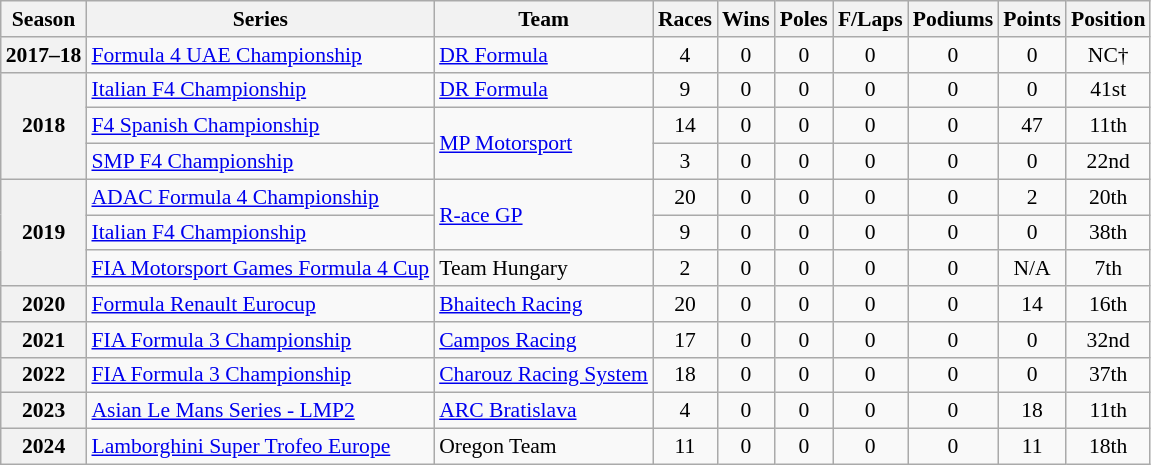<table class="wikitable" style="font-size: 90%; text-align:center">
<tr>
<th>Season</th>
<th>Series</th>
<th>Team</th>
<th>Races</th>
<th>Wins</th>
<th>Poles</th>
<th>F/Laps</th>
<th>Podiums</th>
<th>Points</th>
<th>Position</th>
</tr>
<tr>
<th nowrap>2017–18</th>
<td align=left nowrap><a href='#'>Formula 4 UAE Championship</a></td>
<td align=left><a href='#'>DR Formula</a></td>
<td>4</td>
<td>0</td>
<td>0</td>
<td>0</td>
<td>0</td>
<td>0</td>
<td>NC†</td>
</tr>
<tr>
<th rowspan=3>2018</th>
<td align=left><a href='#'>Italian F4 Championship</a></td>
<td align=left><a href='#'>DR Formula</a></td>
<td>9</td>
<td>0</td>
<td>0</td>
<td>0</td>
<td>0</td>
<td>0</td>
<td>41st</td>
</tr>
<tr>
<td align=left><a href='#'>F4 Spanish Championship</a></td>
<td rowspan=2 align=left><a href='#'>MP Motorsport</a></td>
<td>14</td>
<td>0</td>
<td>0</td>
<td>0</td>
<td>0</td>
<td>47</td>
<td>11th</td>
</tr>
<tr>
<td align=left><a href='#'>SMP F4 Championship</a></td>
<td>3</td>
<td>0</td>
<td>0</td>
<td>0</td>
<td>0</td>
<td>0</td>
<td>22nd</td>
</tr>
<tr>
<th rowspan=3>2019</th>
<td align=left><a href='#'>ADAC Formula 4 Championship</a></td>
<td rowspan=2 align=left><a href='#'>R-ace GP</a></td>
<td>20</td>
<td>0</td>
<td>0</td>
<td>0</td>
<td>0</td>
<td>2</td>
<td>20th</td>
</tr>
<tr>
<td align=left><a href='#'>Italian F4 Championship</a></td>
<td>9</td>
<td>0</td>
<td>0</td>
<td>0</td>
<td>0</td>
<td>0</td>
<td>38th</td>
</tr>
<tr>
<td align=left nowrap><a href='#'>FIA Motorsport Games Formula 4 Cup</a></td>
<td align=left>Team Hungary</td>
<td>2</td>
<td>0</td>
<td>0</td>
<td>0</td>
<td>0</td>
<td>N/A</td>
<td>7th</td>
</tr>
<tr>
<th>2020</th>
<td align=left><a href='#'>Formula Renault Eurocup</a></td>
<td align=left><a href='#'>Bhaitech Racing</a></td>
<td>20</td>
<td>0</td>
<td>0</td>
<td>0</td>
<td>0</td>
<td>14</td>
<td>16th</td>
</tr>
<tr>
<th>2021</th>
<td align=left><a href='#'>FIA Formula 3 Championship</a></td>
<td align=left><a href='#'>Campos Racing</a></td>
<td>17</td>
<td>0</td>
<td>0</td>
<td>0</td>
<td>0</td>
<td>0</td>
<td>32nd</td>
</tr>
<tr>
<th>2022</th>
<td align=left><a href='#'>FIA Formula 3 Championship</a></td>
<td align=left nowrap><a href='#'>Charouz Racing System</a></td>
<td>18</td>
<td>0</td>
<td>0</td>
<td>0</td>
<td>0</td>
<td>0</td>
<td>37th</td>
</tr>
<tr>
<th>2023</th>
<td align=left><a href='#'>Asian Le Mans Series - LMP2</a></td>
<td align=left><a href='#'>ARC Bratislava</a></td>
<td>4</td>
<td>0</td>
<td>0</td>
<td>0</td>
<td>0</td>
<td>18</td>
<td>11th</td>
</tr>
<tr>
<th>2024</th>
<td align=left><a href='#'>Lamborghini Super Trofeo Europe</a></td>
<td align=left>Oregon Team</td>
<td>11</td>
<td>0</td>
<td>0</td>
<td>0</td>
<td>0</td>
<td>11</td>
<td>18th</td>
</tr>
</table>
